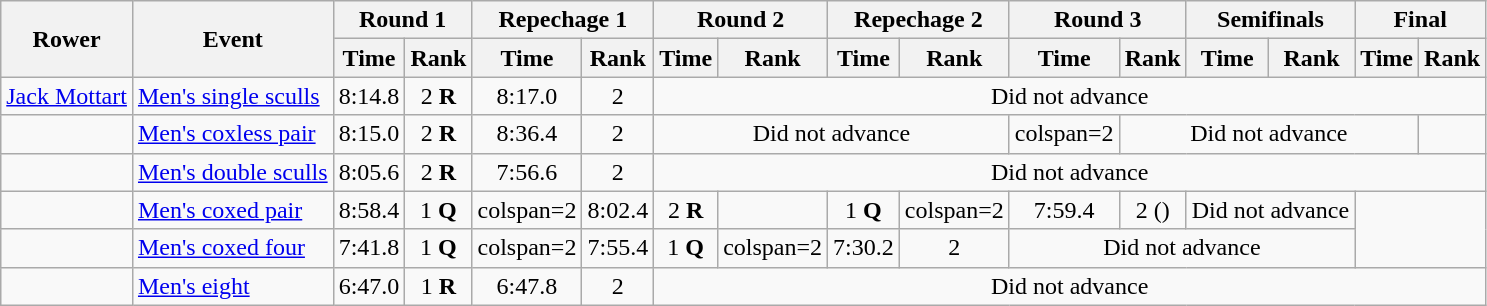<table class=wikitable style=text-align:center>
<tr>
<th rowspan=2>Rower</th>
<th rowspan=2>Event</th>
<th colspan=2>Round 1</th>
<th colspan=2>Repechage 1</th>
<th colspan=2>Round 2</th>
<th colspan=2>Repechage 2</th>
<th colspan=2>Round 3</th>
<th colspan=2>Semifinals</th>
<th colspan=2>Final</th>
</tr>
<tr>
<th>Time</th>
<th>Rank</th>
<th>Time</th>
<th>Rank</th>
<th>Time</th>
<th>Rank</th>
<th>Time</th>
<th>Rank</th>
<th>Time</th>
<th>Rank</th>
<th>Time</th>
<th>Rank</th>
<th>Time</th>
<th>Rank</th>
</tr>
<tr>
<td align=left><a href='#'>Jack Mottart</a></td>
<td align=left><a href='#'>Men's single sculls</a></td>
<td>8:14.8</td>
<td>2 <strong>R</strong></td>
<td>8:17.0</td>
<td>2</td>
<td colspan=10>Did not advance</td>
</tr>
<tr>
<td align=left></td>
<td align=left><a href='#'>Men's coxless pair</a></td>
<td>8:15.0</td>
<td>2 <strong>R</strong></td>
<td>8:36.4</td>
<td>2</td>
<td colspan=4>Did not advance</td>
<td>colspan=2 </td>
<td colspan=4>Did not advance</td>
</tr>
<tr>
<td align=left></td>
<td align=left><a href='#'>Men's double sculls</a></td>
<td>8:05.6</td>
<td>2 <strong>R</strong></td>
<td>7:56.6</td>
<td>2</td>
<td colspan=10>Did not advance</td>
</tr>
<tr>
<td align=left><strong></strong></td>
<td align=left><a href='#'>Men's coxed pair</a></td>
<td>8:58.4</td>
<td>1 <strong>Q</strong></td>
<td>colspan=2 </td>
<td>8:02.4</td>
<td>2 <strong>R</strong></td>
<td></td>
<td>1 <strong>Q</strong></td>
<td>colspan=2 </td>
<td>7:59.4</td>
<td>2 ()</td>
<td colspan=2>Did not advance</td>
</tr>
<tr>
<td align=left></td>
<td align=left><a href='#'>Men's coxed four</a></td>
<td>7:41.8</td>
<td>1 <strong>Q</strong></td>
<td>colspan=2 </td>
<td>7:55.4</td>
<td>1 <strong>Q</strong></td>
<td>colspan=2 </td>
<td>7:30.2</td>
<td>2</td>
<td colspan=4>Did not advance</td>
</tr>
<tr>
<td align=left></td>
<td align=left><a href='#'>Men's eight</a></td>
<td>6:47.0</td>
<td>1 <strong>R</strong></td>
<td>6:47.8</td>
<td>2</td>
<td colspan=10>Did not advance</td>
</tr>
</table>
